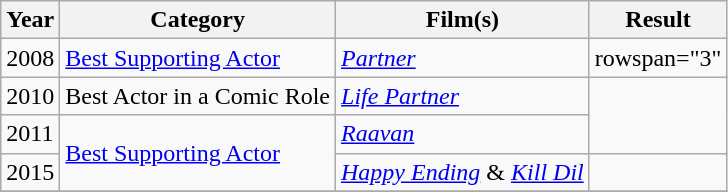<table class="wikitable">
<tr style="background:#ebf5ff;">
<th>Year</th>
<th>Category</th>
<th>Film(s)</th>
<th>Result</th>
</tr>
<tr>
<td>2008</td>
<td><a href='#'>Best Supporting Actor</a></td>
<td><em><a href='#'>Partner</a></em></td>
<td>rowspan="3" </td>
</tr>
<tr>
<td>2010</td>
<td>Best Actor in a Comic Role</td>
<td><em><a href='#'>Life Partner</a></em></td>
</tr>
<tr>
<td>2011</td>
<td rowspan="2"><a href='#'>Best Supporting Actor</a></td>
<td><em><a href='#'>Raavan</a></em></td>
</tr>
<tr>
<td>2015</td>
<td><em><a href='#'>Happy Ending</a></em> & <em><a href='#'>Kill Dil</a></em></td>
<td></td>
</tr>
<tr>
</tr>
</table>
